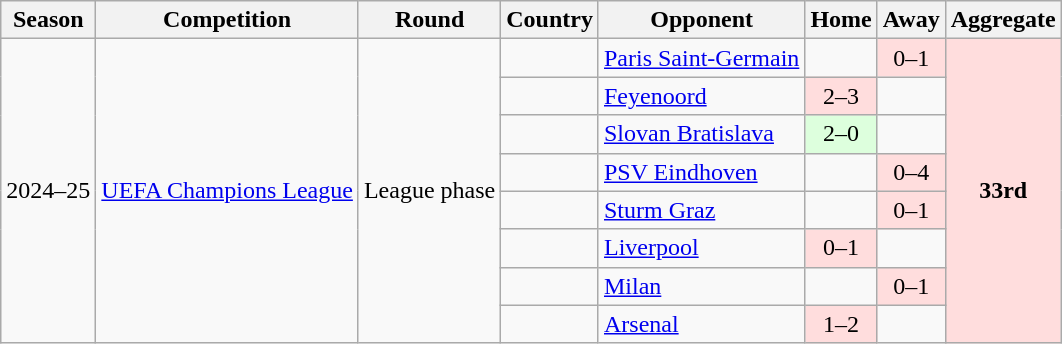<table class="wikitable">
<tr>
<th>Season</th>
<th>Competition</th>
<th>Round</th>
<th>Country</th>
<th>Opponent</th>
<th>Home</th>
<th>Away</th>
<th>Aggregate</th>
</tr>
<tr>
<td rowspan=8>2024–25</td>
<td rowspan=8><a href='#'>UEFA Champions League</a></td>
<td rowspan=8>League phase</td>
<td></td>
<td><a href='#'>Paris Saint-Germain</a></td>
<td></td>
<td bgcolor="#fdd" style="text-align:center;">0–1</td>
<td rowspan=8 bgcolor="#fdd" style="text-align:center;"><strong>33rd</strong></td>
</tr>
<tr>
<td></td>
<td><a href='#'>Feyenoord</a></td>
<td bgcolor="#fdd" style="text-align:center;">2–3</td>
<td></td>
</tr>
<tr>
<td></td>
<td><a href='#'>Slovan Bratislava</a></td>
<td bgcolor="#ddffdd" style="text-align:center;">2–0</td>
<td></td>
</tr>
<tr>
<td></td>
<td><a href='#'>PSV Eindhoven</a></td>
<td></td>
<td bgcolor="#fdd" style="text-align:center;">0–4</td>
</tr>
<tr>
<td></td>
<td><a href='#'>Sturm Graz</a></td>
<td></td>
<td bgcolor="#fdd" style="text-align:center;">0–1</td>
</tr>
<tr>
<td></td>
<td><a href='#'>Liverpool</a></td>
<td bgcolor="#fdd" style="text-align:center;">0–1</td>
<td></td>
</tr>
<tr>
<td></td>
<td><a href='#'>Milan</a></td>
<td></td>
<td bgcolor="#fdd" style="text-align:center;">0–1</td>
</tr>
<tr>
<td></td>
<td><a href='#'>Arsenal</a></td>
<td bgcolor="#fdd" style="text-align:center;">1–2</td>
<td></td>
</tr>
</table>
